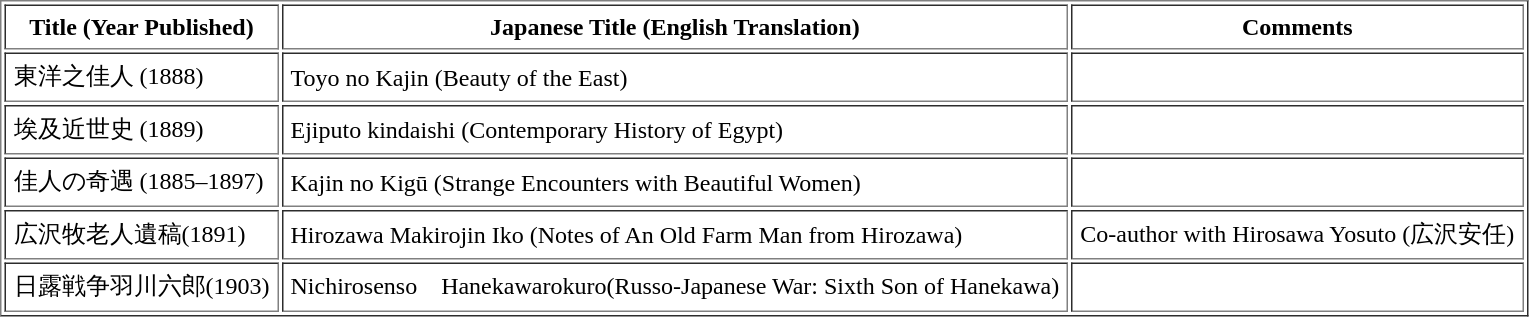<table border="1" cellpadding="5">
<tr>
<th scope="col">Title (Year Published)</th>
<th scope="col">Japanese Title (English Translation)</th>
<th scope="col">Comments</th>
</tr>
<tr>
<td>東洋之佳人 (1888)</td>
<td>Toyo no Kajin (Beauty of the East)</td>
<td></td>
</tr>
<tr>
<td>埃及近世史 (1889)</td>
<td>Ejiputo kindaishi (Contemporary History of Egypt)</td>
<td></td>
</tr>
<tr>
<td>佳人の奇遇 (1885–1897)</td>
<td>Kajin no Kigū (Strange Encounters with Beautiful Women)</td>
<td></td>
</tr>
<tr>
<td>広沢牧老人遺稿(1891)</td>
<td>Hirozawa Makirojin Iko (Notes of An Old Farm Man from Hirozawa)</td>
<td>Co-author with Hirosawa Yosuto (広沢安任)</td>
</tr>
<tr>
<td>日露戦争羽川六郎(1903)</td>
<td>Nichirosenso　Hanekawarokuro(Russo-Japanese War: Sixth Son of Hanekawa)</td>
<td></td>
</tr>
</table>
